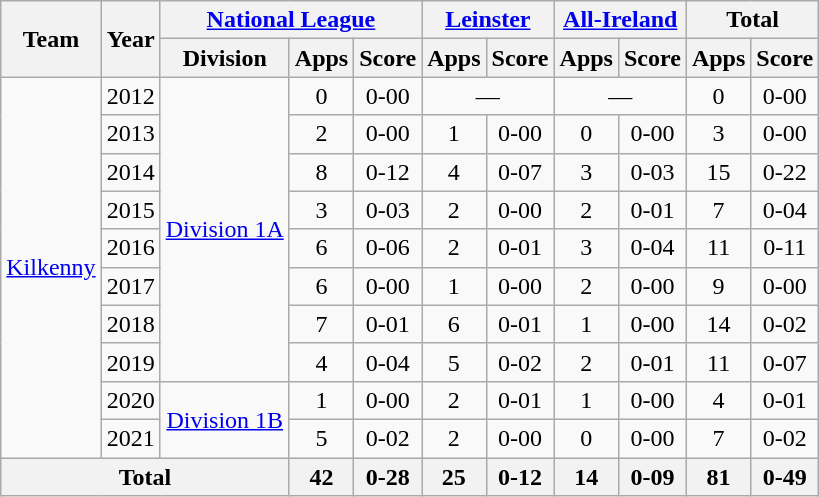<table class="wikitable" style="text-align:center">
<tr>
<th rowspan="2">Team</th>
<th rowspan="2">Year</th>
<th colspan="3"><a href='#'>National League</a></th>
<th colspan="2"><a href='#'>Leinster</a></th>
<th colspan="2"><a href='#'>All-Ireland</a></th>
<th colspan="2">Total</th>
</tr>
<tr>
<th>Division</th>
<th>Apps</th>
<th>Score</th>
<th>Apps</th>
<th>Score</th>
<th>Apps</th>
<th>Score</th>
<th>Apps</th>
<th>Score</th>
</tr>
<tr>
<td rowspan="10"><a href='#'>Kilkenny</a></td>
<td>2012</td>
<td rowspan="8"><a href='#'>Division 1A</a></td>
<td>0</td>
<td>0-00</td>
<td colspan=2>—</td>
<td colspan=2>—</td>
<td>0</td>
<td>0-00</td>
</tr>
<tr>
<td>2013</td>
<td>2</td>
<td>0-00</td>
<td>1</td>
<td>0-00</td>
<td>0</td>
<td>0-00</td>
<td>3</td>
<td>0-00</td>
</tr>
<tr>
<td>2014</td>
<td>8</td>
<td>0-12</td>
<td>4</td>
<td>0-07</td>
<td>3</td>
<td>0-03</td>
<td>15</td>
<td>0-22</td>
</tr>
<tr>
<td>2015</td>
<td>3</td>
<td>0-03</td>
<td>2</td>
<td>0-00</td>
<td>2</td>
<td>0-01</td>
<td>7</td>
<td>0-04</td>
</tr>
<tr>
<td>2016</td>
<td>6</td>
<td>0-06</td>
<td>2</td>
<td>0-01</td>
<td>3</td>
<td>0-04</td>
<td>11</td>
<td>0-11</td>
</tr>
<tr>
<td>2017</td>
<td>6</td>
<td>0-00</td>
<td>1</td>
<td>0-00</td>
<td>2</td>
<td>0-00</td>
<td>9</td>
<td>0-00</td>
</tr>
<tr>
<td>2018</td>
<td>7</td>
<td>0-01</td>
<td>6</td>
<td>0-01</td>
<td>1</td>
<td>0-00</td>
<td>14</td>
<td>0-02</td>
</tr>
<tr>
<td>2019</td>
<td>4</td>
<td>0-04</td>
<td>5</td>
<td>0-02</td>
<td>2</td>
<td>0-01</td>
<td>11</td>
<td>0-07</td>
</tr>
<tr>
<td>2020</td>
<td rowspan="2"><a href='#'>Division 1B</a></td>
<td>1</td>
<td>0-00</td>
<td>2</td>
<td>0-01</td>
<td>1</td>
<td>0-00</td>
<td>4</td>
<td>0-01</td>
</tr>
<tr>
<td>2021</td>
<td>5</td>
<td>0-02</td>
<td>2</td>
<td>0-00</td>
<td>0</td>
<td>0-00</td>
<td>7</td>
<td>0-02</td>
</tr>
<tr>
<th colspan="3">Total</th>
<th>42</th>
<th>0-28</th>
<th>25</th>
<th>0-12</th>
<th>14</th>
<th>0-09</th>
<th>81</th>
<th>0-49</th>
</tr>
</table>
